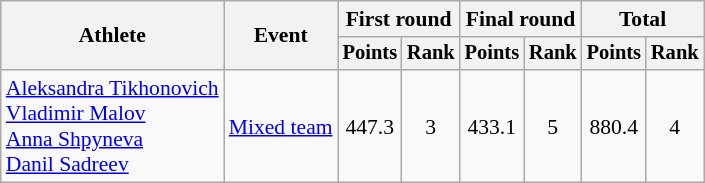<table class="wikitable" style="font-size:90%; text-align:center;">
<tr>
<th rowspan=2>Athlete</th>
<th rowspan=2>Event</th>
<th colspan=2>First round</th>
<th colspan=2>Final round</th>
<th colspan=2>Total</th>
</tr>
<tr style="font-size:95%">
<th>Points</th>
<th>Rank</th>
<th>Points</th>
<th>Rank</th>
<th>Points</th>
<th>Rank</th>
</tr>
<tr>
<td align=left><a href='#'>Aleksandra Tikhonovich</a><br><a href='#'>Vladimir Malov</a><br><a href='#'>Anna Shpyneva</a><br><a href='#'>Danil Sadreev</a></td>
<td align=left><a href='#'>Mixed team</a></td>
<td>447.3</td>
<td>3</td>
<td>433.1</td>
<td>5</td>
<td>880.4</td>
<td>4</td>
</tr>
</table>
